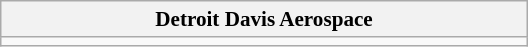<table class="wikitable collapsible collapsed" style="min-width:25em; font-size:88%;">
<tr>
<th colspan="2">Detroit Davis Aerospace</th>
</tr>
<tr>
<td></td>
</tr>
</table>
